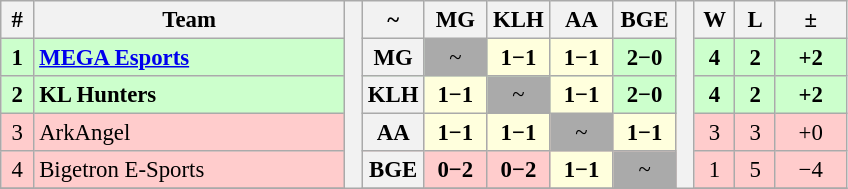<table class="wikitable" style="font-size: 95%; text-align: center">
<tr>
<th style="width:15px;">#</th>
<th style="width:200px;">Team</th>
<th rowspan="6" style="width:5px;;"></th>
<th>~</th>
<th style="width:35px;" title="">MG</th>
<th style="width:35px;" title="">KLH</th>
<th style="width:35px;" title="">AA</th>
<th style="width:35px;" title="">BGE</th>
<th rowspan="6" style="width:5px;;"></th>
<th style="width:20px;" title="Wins">W</th>
<th style="width:20px;" title="Losses">L</th>
<th style="width:40px;">±</th>
</tr>
<tr style="background:#cfc;">
<td><strong>1</strong></td>
<td style="text-align: left"><strong> <a href='#'>MEGA Esports</a></strong></td>
<th>MG</th>
<td style="background:#aaa;">~</td>
<td style="background:#ffd;"><strong>1−1</strong></td>
<td style="background:#ffd;"><strong>1−1</strong></td>
<td style="background:#cfc;"><strong>2−0</strong></td>
<td><strong>4</strong></td>
<td><strong>2</strong></td>
<td><strong>+2</strong></td>
</tr>
<tr style="background:#cfc;">
<td><strong>2</strong></td>
<td style="text-align: left"><strong> KL Hunters</strong></td>
<th>KLH</th>
<td style="background:#ffd;"><strong>1−1</strong></td>
<td style="background:#aaa;">~</td>
<td style="background:#ffd;"><strong>1−1</strong></td>
<td style="background:#cfc;"><strong>2−0</strong></td>
<td><strong>4</strong></td>
<td><strong>2</strong></td>
<td><strong>+2</strong></td>
</tr>
<tr style="background:#fcc;">
<td>3</td>
<td style="text-align: left"> ArkAngel</td>
<th>AA</th>
<td style="background:#ffd;"><strong>1−1</strong></td>
<td style="background:#ffd;"><strong>1−1</strong></td>
<td style="background:#aaa;">~</td>
<td style="background:#ffd;"><strong>1−1</strong></td>
<td>3</td>
<td>3</td>
<td>+0</td>
</tr>
<tr style="background:#fcc;">
<td>4</td>
<td style="text-align: left"> Bigetron E-Sports</td>
<th>BGE</th>
<td style="background:#fcc;"><strong>0−2</strong></td>
<td style="background:#fcc;"><strong>0−2</strong></td>
<td style="background:#ffd;"><strong>1−1</strong></td>
<td style="background:#aaa;">~</td>
<td>1</td>
<td>5</td>
<td>−4</td>
</tr>
<tr>
</tr>
</table>
